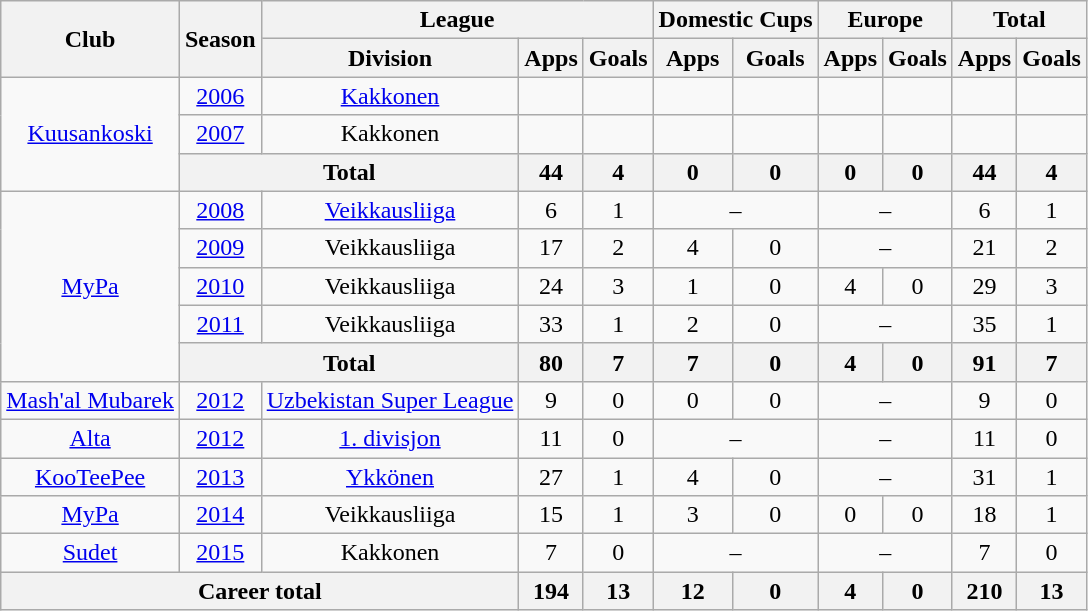<table class="wikitable" style="text-align:center">
<tr>
<th rowspan="2">Club</th>
<th rowspan="2">Season</th>
<th colspan="3">League</th>
<th colspan="2">Domestic Cups</th>
<th colspan="2">Europe</th>
<th colspan="2">Total</th>
</tr>
<tr>
<th>Division</th>
<th>Apps</th>
<th>Goals</th>
<th>Apps</th>
<th>Goals</th>
<th>Apps</th>
<th>Goals</th>
<th>Apps</th>
<th>Goals</th>
</tr>
<tr>
<td rowspan=3><a href='#'>Kuusankoski</a></td>
<td><a href='#'>2006</a></td>
<td><a href='#'>Kakkonen</a></td>
<td></td>
<td></td>
<td></td>
<td></td>
<td></td>
<td></td>
<td></td>
<td></td>
</tr>
<tr>
<td><a href='#'>2007</a></td>
<td>Kakkonen</td>
<td></td>
<td></td>
<td></td>
<td></td>
<td></td>
<td></td>
<td></td>
<td></td>
</tr>
<tr>
<th colspan=2>Total</th>
<th>44</th>
<th>4</th>
<th>0</th>
<th>0</th>
<th>0</th>
<th>0</th>
<th>44</th>
<th>4</th>
</tr>
<tr>
<td rowspan="5"><a href='#'>MyPa</a></td>
<td><a href='#'>2008</a></td>
<td><a href='#'>Veikkausliiga</a></td>
<td>6</td>
<td>1</td>
<td colspan="2">–</td>
<td colspan="2">–</td>
<td>6</td>
<td>1</td>
</tr>
<tr>
<td><a href='#'>2009</a></td>
<td>Veikkausliiga</td>
<td>17</td>
<td>2</td>
<td>4</td>
<td>0</td>
<td colspan="2">–</td>
<td>21</td>
<td>2</td>
</tr>
<tr>
<td><a href='#'>2010</a></td>
<td>Veikkausliiga</td>
<td>24</td>
<td>3</td>
<td>1</td>
<td>0</td>
<td>4</td>
<td>0</td>
<td>29</td>
<td>3</td>
</tr>
<tr>
<td><a href='#'>2011</a></td>
<td>Veikkausliiga</td>
<td>33</td>
<td>1</td>
<td>2</td>
<td>0</td>
<td colspan="2">–</td>
<td>35</td>
<td>1</td>
</tr>
<tr>
<th colspan="2">Total</th>
<th>80</th>
<th>7</th>
<th>7</th>
<th>0</th>
<th>4</th>
<th>0</th>
<th>91</th>
<th>7</th>
</tr>
<tr>
<td><a href='#'>Mash'al Mubarek</a></td>
<td><a href='#'>2012</a></td>
<td><a href='#'>Uzbekistan Super League</a></td>
<td>9</td>
<td>0</td>
<td>0</td>
<td>0</td>
<td colspan="2">–</td>
<td>9</td>
<td>0</td>
</tr>
<tr>
<td><a href='#'>Alta</a></td>
<td><a href='#'>2012</a></td>
<td><a href='#'>1. divisjon</a></td>
<td>11</td>
<td>0</td>
<td colspan="2">–</td>
<td colspan="2">–</td>
<td>11</td>
<td>0</td>
</tr>
<tr>
<td><a href='#'>KooTeePee</a></td>
<td><a href='#'>2013</a></td>
<td><a href='#'>Ykkönen</a></td>
<td>27</td>
<td>1</td>
<td>4</td>
<td>0</td>
<td colspan="2">–</td>
<td>31</td>
<td>1</td>
</tr>
<tr>
<td><a href='#'>MyPa</a></td>
<td><a href='#'>2014</a></td>
<td>Veikkausliiga</td>
<td>15</td>
<td>1</td>
<td>3</td>
<td>0</td>
<td>0</td>
<td>0</td>
<td>18</td>
<td>1</td>
</tr>
<tr>
<td><a href='#'>Sudet</a></td>
<td><a href='#'>2015</a></td>
<td>Kakkonen</td>
<td>7</td>
<td>0</td>
<td colspan="2">–</td>
<td colspan="2">–</td>
<td>7</td>
<td>0</td>
</tr>
<tr>
<th colspan="3">Career total</th>
<th>194</th>
<th>13</th>
<th>12</th>
<th>0</th>
<th>4</th>
<th>0</th>
<th>210</th>
<th>13</th>
</tr>
</table>
